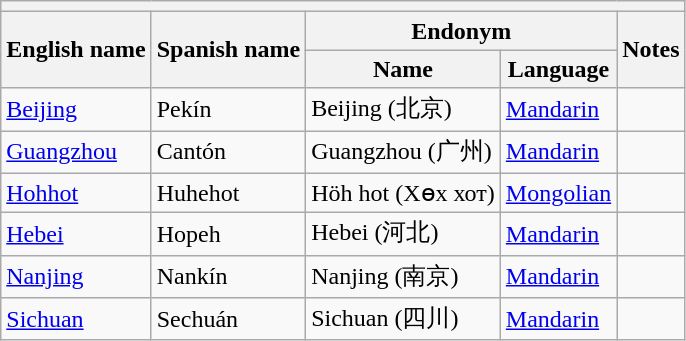<table class="wikitable sortable">
<tr>
<th colspan="5"></th>
</tr>
<tr>
<th rowspan="2">English name</th>
<th rowspan="2">Spanish name</th>
<th colspan="2">Endonym</th>
<th rowspan="2">Notes</th>
</tr>
<tr>
<th>Name</th>
<th>Language</th>
</tr>
<tr>
<td><a href='#'>Beijing</a></td>
<td>Pekín</td>
<td>Beijing (北京)</td>
<td><a href='#'>Mandarin</a></td>
<td></td>
</tr>
<tr>
<td><a href='#'>Guangzhou</a></td>
<td>Cantón</td>
<td>Guangzhou (广州)</td>
<td><a href='#'>Mandarin</a></td>
<td></td>
</tr>
<tr>
<td><a href='#'>Hohhot</a></td>
<td>Huhehot</td>
<td>Höh hot (Хөх хот)</td>
<td><a href='#'>Mongolian</a></td>
<td></td>
</tr>
<tr>
<td><a href='#'>Hebei</a></td>
<td>Hopeh</td>
<td>Hebei (河北)</td>
<td><a href='#'>Mandarin</a></td>
<td></td>
</tr>
<tr>
<td><a href='#'>Nanjing</a></td>
<td>Nankín</td>
<td>Nanjing (南京)</td>
<td><a href='#'>Mandarin</a></td>
<td></td>
</tr>
<tr>
<td><a href='#'>Sichuan</a></td>
<td>Sechuán</td>
<td>Sichuan (四川)</td>
<td><a href='#'>Mandarin</a></td>
<td></td>
</tr>
</table>
